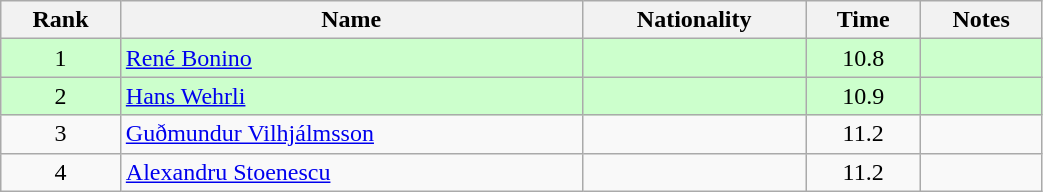<table class="wikitable sortable" style="text-align:center;width: 55%">
<tr>
<th>Rank</th>
<th>Name</th>
<th>Nationality</th>
<th>Time</th>
<th>Notes</th>
</tr>
<tr bgcolor=ccffcc>
<td>1</td>
<td align=left><a href='#'>René Bonino</a></td>
<td align=left></td>
<td>10.8</td>
<td></td>
</tr>
<tr bgcolor=ccffcc>
<td>2</td>
<td align=left><a href='#'>Hans Wehrli</a></td>
<td align=left></td>
<td>10.9</td>
<td></td>
</tr>
<tr>
<td>3</td>
<td align=left><a href='#'>Guðmundur Vilhjálmsson</a></td>
<td align=left></td>
<td>11.2</td>
<td></td>
</tr>
<tr>
<td>4</td>
<td align=left><a href='#'>Alexandru Stoenescu</a></td>
<td align=left></td>
<td>11.2</td>
<td></td>
</tr>
</table>
